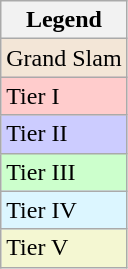<table class="wikitable sortable mw-collapsible mw-collapsed">
<tr>
<th>Legend</th>
</tr>
<tr style="background:#f3e6d7;">
<td>Grand Slam</td>
</tr>
<tr style="background:#fcc;">
<td>Tier I</td>
</tr>
<tr style="background:#ccf;">
<td>Tier II</td>
</tr>
<tr style="background:#cfc;">
<td>Tier III</td>
</tr>
<tr style="background:#dcf6ff;">
<td>Tier IV</td>
</tr>
<tr style="background:#f4f7d2;" |Tier V (1)>
<td>Tier V</td>
</tr>
</table>
